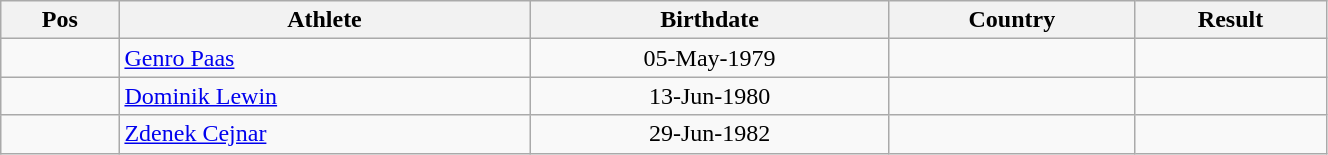<table class="wikitable"  style="text-align:center; width:70%;">
<tr>
<th>Pos</th>
<th>Athlete</th>
<th>Birthdate</th>
<th>Country</th>
<th>Result</th>
</tr>
<tr>
<td align=center></td>
<td align=left><a href='#'>Genro Paas</a></td>
<td>05-May-1979</td>
<td align=left></td>
<td></td>
</tr>
<tr>
<td align=center></td>
<td align=left><a href='#'>Dominik Lewin</a></td>
<td>13-Jun-1980</td>
<td align=left></td>
<td></td>
</tr>
<tr>
<td align=center></td>
<td align=left><a href='#'>Zdenek Cejnar</a></td>
<td>29-Jun-1982</td>
<td align=left></td>
<td></td>
</tr>
</table>
